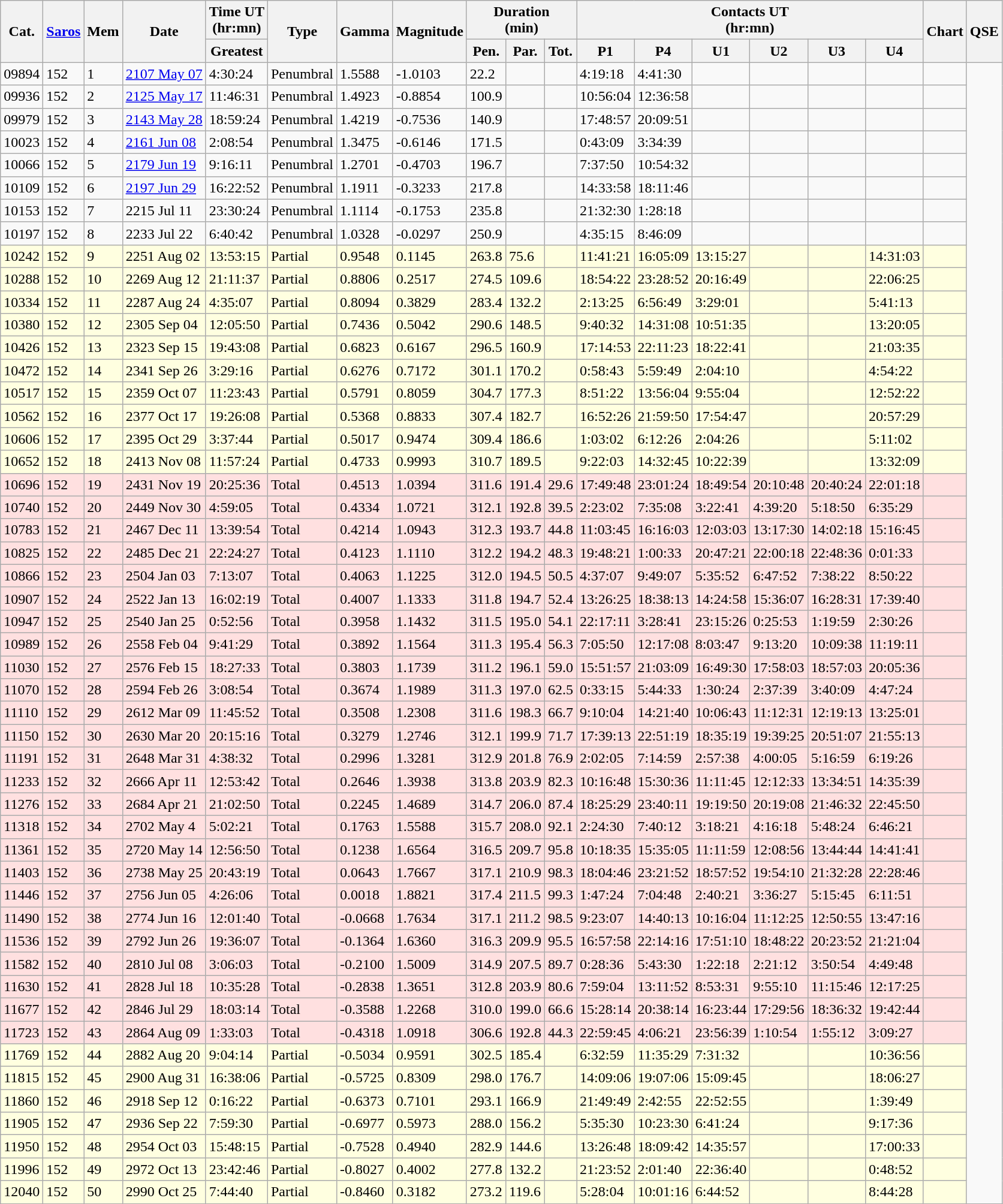<table class=wikitable>
<tr>
<th rowspan=2>Cat.</th>
<th rowspan=2><a href='#'>Saros</a></th>
<th rowspan=2>Mem</th>
<th rowspan=2>Date</th>
<th>Time UT<br>(hr:mn)</th>
<th rowspan=2>Type</th>
<th rowspan=2>Gamma</th>
<th rowspan=2>Magnitude</th>
<th colspan=3>Duration<br>(min)</th>
<th colspan=6>Contacts UT<br>(hr:mn)</th>
<th rowspan=2>Chart</th>
<th rowspan=2>QSE</th>
</tr>
<tr>
<th>Greatest</th>
<th>Pen.</th>
<th>Par.</th>
<th>Tot.</th>
<th>P1</th>
<th>P4</th>
<th>U1</th>
<th>U2</th>
<th>U3</th>
<th>U4</th>
</tr>
<tr>
<td>09894</td>
<td>152</td>
<td>1</td>
<td><a href='#'>2107 May 07</a></td>
<td>4:30:24</td>
<td>Penumbral</td>
<td>1.5588</td>
<td>-1.0103</td>
<td>22.2</td>
<td></td>
<td></td>
<td>4:19:18</td>
<td>4:41:30</td>
<td></td>
<td></td>
<td></td>
<td></td>
<td></td>
</tr>
<tr>
<td>09936</td>
<td>152</td>
<td>2</td>
<td><a href='#'>2125 May 17</a></td>
<td>11:46:31</td>
<td>Penumbral</td>
<td>1.4923</td>
<td>-0.8854</td>
<td>100.9</td>
<td></td>
<td></td>
<td>10:56:04</td>
<td>12:36:58</td>
<td></td>
<td></td>
<td></td>
<td></td>
<td></td>
</tr>
<tr>
<td>09979</td>
<td>152</td>
<td>3</td>
<td><a href='#'>2143 May 28</a></td>
<td>18:59:24</td>
<td>Penumbral</td>
<td>1.4219</td>
<td>-0.7536</td>
<td>140.9</td>
<td></td>
<td></td>
<td>17:48:57</td>
<td>20:09:51</td>
<td></td>
<td></td>
<td></td>
<td></td>
<td></td>
</tr>
<tr>
<td>10023</td>
<td>152</td>
<td>4</td>
<td><a href='#'>2161 Jun 08</a></td>
<td>2:08:54</td>
<td>Penumbral</td>
<td>1.3475</td>
<td>-0.6146</td>
<td>171.5</td>
<td></td>
<td></td>
<td>0:43:09</td>
<td>3:34:39</td>
<td></td>
<td></td>
<td></td>
<td></td>
<td></td>
</tr>
<tr>
<td>10066</td>
<td>152</td>
<td>5</td>
<td><a href='#'>2179 Jun 19</a></td>
<td>9:16:11</td>
<td>Penumbral</td>
<td>1.2701</td>
<td>-0.4703</td>
<td>196.7</td>
<td></td>
<td></td>
<td>7:37:50</td>
<td>10:54:32</td>
<td></td>
<td></td>
<td></td>
<td></td>
<td></td>
</tr>
<tr>
<td>10109</td>
<td>152</td>
<td>6</td>
<td><a href='#'>2197 Jun 29</a></td>
<td>16:22:52</td>
<td>Penumbral</td>
<td>1.1911</td>
<td>-0.3233</td>
<td>217.8</td>
<td></td>
<td></td>
<td>14:33:58</td>
<td>18:11:46</td>
<td></td>
<td></td>
<td></td>
<td></td>
<td></td>
</tr>
<tr>
<td>10153</td>
<td>152</td>
<td>7</td>
<td>2215 Jul 11</td>
<td>23:30:24</td>
<td>Penumbral</td>
<td>1.1114</td>
<td>-0.1753</td>
<td>235.8</td>
<td></td>
<td></td>
<td>21:32:30</td>
<td>1:28:18</td>
<td></td>
<td></td>
<td></td>
<td></td>
<td></td>
</tr>
<tr>
<td>10197</td>
<td>152</td>
<td>8</td>
<td>2233 Jul 22</td>
<td>6:40:42</td>
<td>Penumbral</td>
<td>1.0328</td>
<td>-0.0297</td>
<td>250.9</td>
<td></td>
<td></td>
<td>4:35:15</td>
<td>8:46:09</td>
<td></td>
<td></td>
<td></td>
<td></td>
<td></td>
</tr>
<tr bgcolor=#ffffe0>
<td>10242</td>
<td>152</td>
<td>9</td>
<td>2251 Aug 02</td>
<td>13:53:15</td>
<td>Partial</td>
<td>0.9548</td>
<td>0.1145</td>
<td>263.8</td>
<td>75.6</td>
<td></td>
<td>11:41:21</td>
<td>16:05:09</td>
<td>13:15:27</td>
<td></td>
<td></td>
<td>14:31:03</td>
<td></td>
</tr>
<tr bgcolor=#ffffe0>
<td>10288</td>
<td>152</td>
<td>10</td>
<td>2269 Aug 12</td>
<td>21:11:37</td>
<td>Partial</td>
<td>0.8806</td>
<td>0.2517</td>
<td>274.5</td>
<td>109.6</td>
<td></td>
<td>18:54:22</td>
<td>23:28:52</td>
<td>20:16:49</td>
<td></td>
<td></td>
<td>22:06:25</td>
<td></td>
</tr>
<tr bgcolor=#ffffe0>
<td>10334</td>
<td>152</td>
<td>11</td>
<td>2287 Aug 24</td>
<td>4:35:07</td>
<td>Partial</td>
<td>0.8094</td>
<td>0.3829</td>
<td>283.4</td>
<td>132.2</td>
<td></td>
<td>2:13:25</td>
<td>6:56:49</td>
<td>3:29:01</td>
<td></td>
<td></td>
<td>5:41:13</td>
<td></td>
</tr>
<tr bgcolor=#ffffe0>
<td>10380</td>
<td>152</td>
<td>12</td>
<td>2305 Sep 04</td>
<td>12:05:50</td>
<td>Partial</td>
<td>0.7436</td>
<td>0.5042</td>
<td>290.6</td>
<td>148.5</td>
<td></td>
<td>9:40:32</td>
<td>14:31:08</td>
<td>10:51:35</td>
<td></td>
<td></td>
<td>13:20:05</td>
<td></td>
</tr>
<tr bgcolor=#ffffe0>
<td>10426</td>
<td>152</td>
<td>13</td>
<td>2323 Sep 15</td>
<td>19:43:08</td>
<td>Partial</td>
<td>0.6823</td>
<td>0.6167</td>
<td>296.5</td>
<td>160.9</td>
<td></td>
<td>17:14:53</td>
<td>22:11:23</td>
<td>18:22:41</td>
<td></td>
<td></td>
<td>21:03:35</td>
<td></td>
</tr>
<tr bgcolor=#ffffe0>
<td>10472</td>
<td>152</td>
<td>14</td>
<td>2341 Sep 26</td>
<td>3:29:16</td>
<td>Partial</td>
<td>0.6276</td>
<td>0.7172</td>
<td>301.1</td>
<td>170.2</td>
<td></td>
<td>0:58:43</td>
<td>5:59:49</td>
<td>2:04:10</td>
<td></td>
<td></td>
<td>4:54:22</td>
<td></td>
</tr>
<tr bgcolor=#ffffe0>
<td>10517</td>
<td>152</td>
<td>15</td>
<td>2359 Oct 07</td>
<td>11:23:43</td>
<td>Partial</td>
<td>0.5791</td>
<td>0.8059</td>
<td>304.7</td>
<td>177.3</td>
<td></td>
<td>8:51:22</td>
<td>13:56:04</td>
<td>9:55:04</td>
<td></td>
<td></td>
<td>12:52:22</td>
<td></td>
</tr>
<tr bgcolor=#ffffe0>
<td>10562</td>
<td>152</td>
<td>16</td>
<td>2377 Oct 17</td>
<td>19:26:08</td>
<td>Partial</td>
<td>0.5368</td>
<td>0.8833</td>
<td>307.4</td>
<td>182.7</td>
<td></td>
<td>16:52:26</td>
<td>21:59:50</td>
<td>17:54:47</td>
<td></td>
<td></td>
<td>20:57:29</td>
<td></td>
</tr>
<tr bgcolor=#ffffe0>
<td>10606</td>
<td>152</td>
<td>17</td>
<td>2395 Oct 29</td>
<td>3:37:44</td>
<td>Partial</td>
<td>0.5017</td>
<td>0.9474</td>
<td>309.4</td>
<td>186.6</td>
<td></td>
<td>1:03:02</td>
<td>6:12:26</td>
<td>2:04:26</td>
<td></td>
<td></td>
<td>5:11:02</td>
<td></td>
</tr>
<tr bgcolor=#ffffe0>
<td>10652</td>
<td>152</td>
<td>18</td>
<td>2413 Nov 08</td>
<td>11:57:24</td>
<td>Partial</td>
<td>0.4733</td>
<td>0.9993</td>
<td>310.7</td>
<td>189.5</td>
<td></td>
<td>9:22:03</td>
<td>14:32:45</td>
<td>10:22:39</td>
<td></td>
<td></td>
<td>13:32:09</td>
<td></td>
</tr>
<tr bgcolor=#ffe0e0>
<td>10696</td>
<td>152</td>
<td>19</td>
<td>2431 Nov 19</td>
<td>20:25:36</td>
<td>Total</td>
<td>0.4513</td>
<td>1.0394</td>
<td>311.6</td>
<td>191.4</td>
<td>29.6</td>
<td>17:49:48</td>
<td>23:01:24</td>
<td>18:49:54</td>
<td>20:10:48</td>
<td>20:40:24</td>
<td>22:01:18</td>
<td></td>
</tr>
<tr bgcolor=#ffe0e0>
<td>10740</td>
<td>152</td>
<td>20</td>
<td>2449 Nov 30</td>
<td>4:59:05</td>
<td>Total</td>
<td>0.4334</td>
<td>1.0721</td>
<td>312.1</td>
<td>192.8</td>
<td>39.5</td>
<td>2:23:02</td>
<td>7:35:08</td>
<td>3:22:41</td>
<td>4:39:20</td>
<td>5:18:50</td>
<td>6:35:29</td>
<td></td>
</tr>
<tr bgcolor=#ffe0e0>
<td>10783</td>
<td>152</td>
<td>21</td>
<td>2467 Dec 11</td>
<td>13:39:54</td>
<td>Total</td>
<td>0.4214</td>
<td>1.0943</td>
<td>312.3</td>
<td>193.7</td>
<td>44.8</td>
<td>11:03:45</td>
<td>16:16:03</td>
<td>12:03:03</td>
<td>13:17:30</td>
<td>14:02:18</td>
<td>15:16:45</td>
<td></td>
</tr>
<tr bgcolor=#ffe0e0>
<td>10825</td>
<td>152</td>
<td>22</td>
<td>2485 Dec 21</td>
<td>22:24:27</td>
<td>Total</td>
<td>0.4123</td>
<td>1.1110</td>
<td>312.2</td>
<td>194.2</td>
<td>48.3</td>
<td>19:48:21</td>
<td>1:00:33</td>
<td>20:47:21</td>
<td>22:00:18</td>
<td>22:48:36</td>
<td>0:01:33</td>
<td></td>
</tr>
<tr bgcolor=#ffe0e0>
<td>10866</td>
<td>152</td>
<td>23</td>
<td>2504 Jan 03</td>
<td>7:13:07</td>
<td>Total</td>
<td>0.4063</td>
<td>1.1225</td>
<td>312.0</td>
<td>194.5</td>
<td>50.5</td>
<td>4:37:07</td>
<td>9:49:07</td>
<td>5:35:52</td>
<td>6:47:52</td>
<td>7:38:22</td>
<td>8:50:22</td>
<td></td>
</tr>
<tr bgcolor=#ffe0e0>
<td>10907</td>
<td>152</td>
<td>24</td>
<td>2522 Jan 13</td>
<td>16:02:19</td>
<td>Total</td>
<td>0.4007</td>
<td>1.1333</td>
<td>311.8</td>
<td>194.7</td>
<td>52.4</td>
<td>13:26:25</td>
<td>18:38:13</td>
<td>14:24:58</td>
<td>15:36:07</td>
<td>16:28:31</td>
<td>17:39:40</td>
<td></td>
</tr>
<tr bgcolor=#ffe0e0>
<td>10947</td>
<td>152</td>
<td>25</td>
<td>2540 Jan 25</td>
<td>0:52:56</td>
<td>Total</td>
<td>0.3958</td>
<td>1.1432</td>
<td>311.5</td>
<td>195.0</td>
<td>54.1</td>
<td>22:17:11</td>
<td>3:28:41</td>
<td>23:15:26</td>
<td>0:25:53</td>
<td>1:19:59</td>
<td>2:30:26</td>
<td></td>
</tr>
<tr bgcolor=#ffe0e0>
<td>10989</td>
<td>152</td>
<td>26</td>
<td>2558 Feb 04</td>
<td>9:41:29</td>
<td>Total</td>
<td>0.3892</td>
<td>1.1564</td>
<td>311.3</td>
<td>195.4</td>
<td>56.3</td>
<td>7:05:50</td>
<td>12:17:08</td>
<td>8:03:47</td>
<td>9:13:20</td>
<td>10:09:38</td>
<td>11:19:11</td>
<td></td>
</tr>
<tr bgcolor=#ffe0e0>
<td>11030</td>
<td>152</td>
<td>27</td>
<td>2576 Feb 15</td>
<td>18:27:33</td>
<td>Total</td>
<td>0.3803</td>
<td>1.1739</td>
<td>311.2</td>
<td>196.1</td>
<td>59.0</td>
<td>15:51:57</td>
<td>21:03:09</td>
<td>16:49:30</td>
<td>17:58:03</td>
<td>18:57:03</td>
<td>20:05:36</td>
<td></td>
</tr>
<tr bgcolor=#ffe0e0>
<td>11070</td>
<td>152</td>
<td>28</td>
<td>2594 Feb 26</td>
<td>3:08:54</td>
<td>Total</td>
<td>0.3674</td>
<td>1.1989</td>
<td>311.3</td>
<td>197.0</td>
<td>62.5</td>
<td>0:33:15</td>
<td>5:44:33</td>
<td>1:30:24</td>
<td>2:37:39</td>
<td>3:40:09</td>
<td>4:47:24</td>
<td></td>
</tr>
<tr bgcolor=#ffe0e0>
<td>11110</td>
<td>152</td>
<td>29</td>
<td>2612 Mar 09</td>
<td>11:45:52</td>
<td>Total</td>
<td>0.3508</td>
<td>1.2308</td>
<td>311.6</td>
<td>198.3</td>
<td>66.7</td>
<td>9:10:04</td>
<td>14:21:40</td>
<td>10:06:43</td>
<td>11:12:31</td>
<td>12:19:13</td>
<td>13:25:01</td>
<td></td>
</tr>
<tr bgcolor=#ffe0e0>
<td>11150</td>
<td>152</td>
<td>30</td>
<td>2630 Mar 20</td>
<td>20:15:16</td>
<td>Total</td>
<td>0.3279</td>
<td>1.2746</td>
<td>312.1</td>
<td>199.9</td>
<td>71.7</td>
<td>17:39:13</td>
<td>22:51:19</td>
<td>18:35:19</td>
<td>19:39:25</td>
<td>20:51:07</td>
<td>21:55:13</td>
<td></td>
</tr>
<tr bgcolor=#ffe0e0>
<td>11191</td>
<td>152</td>
<td>31</td>
<td>2648 Mar 31</td>
<td>4:38:32</td>
<td>Total</td>
<td>0.2996</td>
<td>1.3281</td>
<td>312.9</td>
<td>201.8</td>
<td>76.9</td>
<td>2:02:05</td>
<td>7:14:59</td>
<td>2:57:38</td>
<td>4:00:05</td>
<td>5:16:59</td>
<td>6:19:26</td>
<td></td>
</tr>
<tr bgcolor=#ffe0e0>
<td>11233</td>
<td>152</td>
<td>32</td>
<td>2666 Apr 11</td>
<td>12:53:42</td>
<td>Total</td>
<td>0.2646</td>
<td>1.3938</td>
<td>313.8</td>
<td>203.9</td>
<td>82.3</td>
<td>10:16:48</td>
<td>15:30:36</td>
<td>11:11:45</td>
<td>12:12:33</td>
<td>13:34:51</td>
<td>14:35:39</td>
<td></td>
</tr>
<tr bgcolor=#ffe0e0>
<td>11276</td>
<td>152</td>
<td>33</td>
<td>2684 Apr 21</td>
<td>21:02:50</td>
<td>Total</td>
<td>0.2245</td>
<td>1.4689</td>
<td>314.7</td>
<td>206.0</td>
<td>87.4</td>
<td>18:25:29</td>
<td>23:40:11</td>
<td>19:19:50</td>
<td>20:19:08</td>
<td>21:46:32</td>
<td>22:45:50</td>
<td></td>
</tr>
<tr bgcolor=#ffe0e0>
<td>11318</td>
<td>152</td>
<td>34</td>
<td>2702 May 4</td>
<td>5:02:21</td>
<td>Total</td>
<td>0.1763</td>
<td>1.5588</td>
<td>315.7</td>
<td>208.0</td>
<td>92.1</td>
<td>2:24:30</td>
<td>7:40:12</td>
<td>3:18:21</td>
<td>4:16:18</td>
<td>5:48:24</td>
<td>6:46:21</td>
<td></td>
</tr>
<tr bgcolor=#ffe0e0>
<td>11361</td>
<td>152</td>
<td>35</td>
<td>2720 May 14</td>
<td>12:56:50</td>
<td>Total</td>
<td>0.1238</td>
<td>1.6564</td>
<td>316.5</td>
<td>209.7</td>
<td>95.8</td>
<td>10:18:35</td>
<td>15:35:05</td>
<td>11:11:59</td>
<td>12:08:56</td>
<td>13:44:44</td>
<td>14:41:41</td>
<td></td>
</tr>
<tr bgcolor=#ffe0e0>
<td>11403</td>
<td>152</td>
<td>36</td>
<td>2738 May 25</td>
<td>20:43:19</td>
<td>Total</td>
<td>0.0643</td>
<td>1.7667</td>
<td>317.1</td>
<td>210.9</td>
<td>98.3</td>
<td>18:04:46</td>
<td>23:21:52</td>
<td>18:57:52</td>
<td>19:54:10</td>
<td>21:32:28</td>
<td>22:28:46</td>
<td></td>
</tr>
<tr bgcolor=#ffe0e0>
<td>11446</td>
<td>152</td>
<td>37</td>
<td>2756 Jun 05</td>
<td>4:26:06</td>
<td>Total</td>
<td>0.0018</td>
<td>1.8821</td>
<td>317.4</td>
<td>211.5</td>
<td>99.3</td>
<td>1:47:24</td>
<td>7:04:48</td>
<td>2:40:21</td>
<td>3:36:27</td>
<td>5:15:45</td>
<td>6:11:51</td>
<td></td>
</tr>
<tr bgcolor=#ffe0e0>
<td>11490</td>
<td>152</td>
<td>38</td>
<td>2774 Jun 16</td>
<td>12:01:40</td>
<td>Total</td>
<td>-0.0668</td>
<td>1.7634</td>
<td>317.1</td>
<td>211.2</td>
<td>98.5</td>
<td>9:23:07</td>
<td>14:40:13</td>
<td>10:16:04</td>
<td>11:12:25</td>
<td>12:50:55</td>
<td>13:47:16</td>
<td></td>
</tr>
<tr bgcolor=#ffe0e0>
<td>11536</td>
<td>152</td>
<td>39</td>
<td>2792 Jun 26</td>
<td>19:36:07</td>
<td>Total</td>
<td>-0.1364</td>
<td>1.6360</td>
<td>316.3</td>
<td>209.9</td>
<td>95.5</td>
<td>16:57:58</td>
<td>22:14:16</td>
<td>17:51:10</td>
<td>18:48:22</td>
<td>20:23:52</td>
<td>21:21:04</td>
<td></td>
</tr>
<tr bgcolor=#ffe0e0>
<td>11582</td>
<td>152</td>
<td>40</td>
<td>2810 Jul 08</td>
<td>3:06:03</td>
<td>Total</td>
<td>-0.2100</td>
<td>1.5009</td>
<td>314.9</td>
<td>207.5</td>
<td>89.7</td>
<td>0:28:36</td>
<td>5:43:30</td>
<td>1:22:18</td>
<td>2:21:12</td>
<td>3:50:54</td>
<td>4:49:48</td>
<td></td>
</tr>
<tr bgcolor=#ffe0e0>
<td>11630</td>
<td>152</td>
<td>41</td>
<td>2828 Jul 18</td>
<td>10:35:28</td>
<td>Total</td>
<td>-0.2838</td>
<td>1.3651</td>
<td>312.8</td>
<td>203.9</td>
<td>80.6</td>
<td>7:59:04</td>
<td>13:11:52</td>
<td>8:53:31</td>
<td>9:55:10</td>
<td>11:15:46</td>
<td>12:17:25</td>
<td></td>
</tr>
<tr bgcolor=#ffe0e0>
<td>11677</td>
<td>152</td>
<td>42</td>
<td>2846 Jul 29</td>
<td>18:03:14</td>
<td>Total</td>
<td>-0.3588</td>
<td>1.2268</td>
<td>310.0</td>
<td>199.0</td>
<td>66.6</td>
<td>15:28:14</td>
<td>20:38:14</td>
<td>16:23:44</td>
<td>17:29:56</td>
<td>18:36:32</td>
<td>19:42:44</td>
<td></td>
</tr>
<tr bgcolor=#ffe0e0>
<td>11723</td>
<td>152</td>
<td>43</td>
<td>2864 Aug 09</td>
<td>1:33:03</td>
<td>Total</td>
<td>-0.4318</td>
<td>1.0918</td>
<td>306.6</td>
<td>192.8</td>
<td>44.3</td>
<td>22:59:45</td>
<td>4:06:21</td>
<td>23:56:39</td>
<td>1:10:54</td>
<td>1:55:12</td>
<td>3:09:27</td>
<td></td>
</tr>
<tr bgcolor=#ffffe0>
<td>11769</td>
<td>152</td>
<td>44</td>
<td>2882 Aug 20</td>
<td>9:04:14</td>
<td>Partial</td>
<td>-0.5034</td>
<td>0.9591</td>
<td>302.5</td>
<td>185.4</td>
<td></td>
<td>6:32:59</td>
<td>11:35:29</td>
<td>7:31:32</td>
<td></td>
<td></td>
<td>10:36:56</td>
<td></td>
</tr>
<tr bgcolor=#ffffe0>
<td>11815</td>
<td>152</td>
<td>45</td>
<td>2900 Aug 31</td>
<td>16:38:06</td>
<td>Partial</td>
<td>-0.5725</td>
<td>0.8309</td>
<td>298.0</td>
<td>176.7</td>
<td></td>
<td>14:09:06</td>
<td>19:07:06</td>
<td>15:09:45</td>
<td></td>
<td></td>
<td>18:06:27</td>
<td></td>
</tr>
<tr bgcolor=#ffffe0>
<td>11860</td>
<td>152</td>
<td>46</td>
<td>2918 Sep 12</td>
<td>0:16:22</td>
<td>Partial</td>
<td>-0.6373</td>
<td>0.7101</td>
<td>293.1</td>
<td>166.9</td>
<td></td>
<td>21:49:49</td>
<td>2:42:55</td>
<td>22:52:55</td>
<td></td>
<td></td>
<td>1:39:49</td>
<td></td>
</tr>
<tr bgcolor=#ffffe0>
<td>11905</td>
<td>152</td>
<td>47</td>
<td>2936 Sep 22</td>
<td>7:59:30</td>
<td>Partial</td>
<td>-0.6977</td>
<td>0.5973</td>
<td>288.0</td>
<td>156.2</td>
<td></td>
<td>5:35:30</td>
<td>10:23:30</td>
<td>6:41:24</td>
<td></td>
<td></td>
<td>9:17:36</td>
<td></td>
</tr>
<tr bgcolor=#ffffe0>
<td>11950</td>
<td>152</td>
<td>48</td>
<td>2954 Oct 03</td>
<td>15:48:15</td>
<td>Partial</td>
<td>-0.7528</td>
<td>0.4940</td>
<td>282.9</td>
<td>144.6</td>
<td></td>
<td>13:26:48</td>
<td>18:09:42</td>
<td>14:35:57</td>
<td></td>
<td></td>
<td>17:00:33</td>
<td></td>
</tr>
<tr bgcolor=#ffffe0>
<td>11996</td>
<td>152</td>
<td>49</td>
<td>2972 Oct 13</td>
<td>23:42:46</td>
<td>Partial</td>
<td>-0.8027</td>
<td>0.4002</td>
<td>277.8</td>
<td>132.2</td>
<td></td>
<td>21:23:52</td>
<td>2:01:40</td>
<td>22:36:40</td>
<td></td>
<td></td>
<td>0:48:52</td>
<td></td>
</tr>
<tr bgcolor=#ffffe0>
<td>12040</td>
<td>152</td>
<td>50</td>
<td>2990 Oct 25</td>
<td>7:44:40</td>
<td>Partial</td>
<td>-0.8460</td>
<td>0.3182</td>
<td>273.2</td>
<td>119.6</td>
<td></td>
<td>5:28:04</td>
<td>10:01:16</td>
<td>6:44:52</td>
<td></td>
<td></td>
<td>8:44:28</td>
<td></td>
</tr>
</table>
